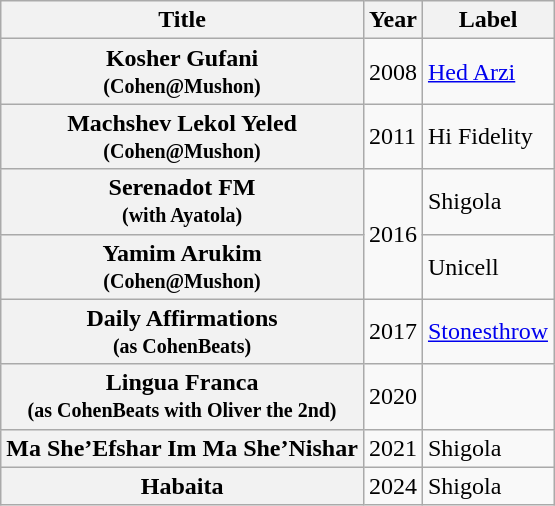<table class="wikitable">
<tr>
<th>Title</th>
<th>Year</th>
<th>Label</th>
</tr>
<tr>
<th>Kosher Gufani<br><small>(Cohen@Mushon)</small></th>
<td>2008</td>
<td><a href='#'>Hed Arzi</a></td>
</tr>
<tr>
<th>Machshev Lekol Yeled<br><small>(Cohen@Mushon)</small></th>
<td>2011</td>
<td>Hi Fidelity</td>
</tr>
<tr>
<th>Serenadot FM<br><small>(with Ayatola)</small></th>
<td rowspan="2">2016</td>
<td>Shigola</td>
</tr>
<tr>
<th>Yamim Arukim<br><small>(Cohen@Mushon)</small></th>
<td>Unicell</td>
</tr>
<tr>
<th>Daily Affirmations<br><small>(as CohenBeats)</small></th>
<td>2017</td>
<td><a href='#'>Stonesthrow</a></td>
</tr>
<tr>
<th>Lingua Franca<br><small>(as CohenBeats with Oliver the 2nd)</small></th>
<td>2020</td>
<td></td>
</tr>
<tr>
<th>Ma She’Efshar Im Ma She’Nishar</th>
<td>2021</td>
<td>Shigola</td>
</tr>
<tr>
<th>Habaita</th>
<td>2024</td>
<td>Shigola</td>
</tr>
</table>
